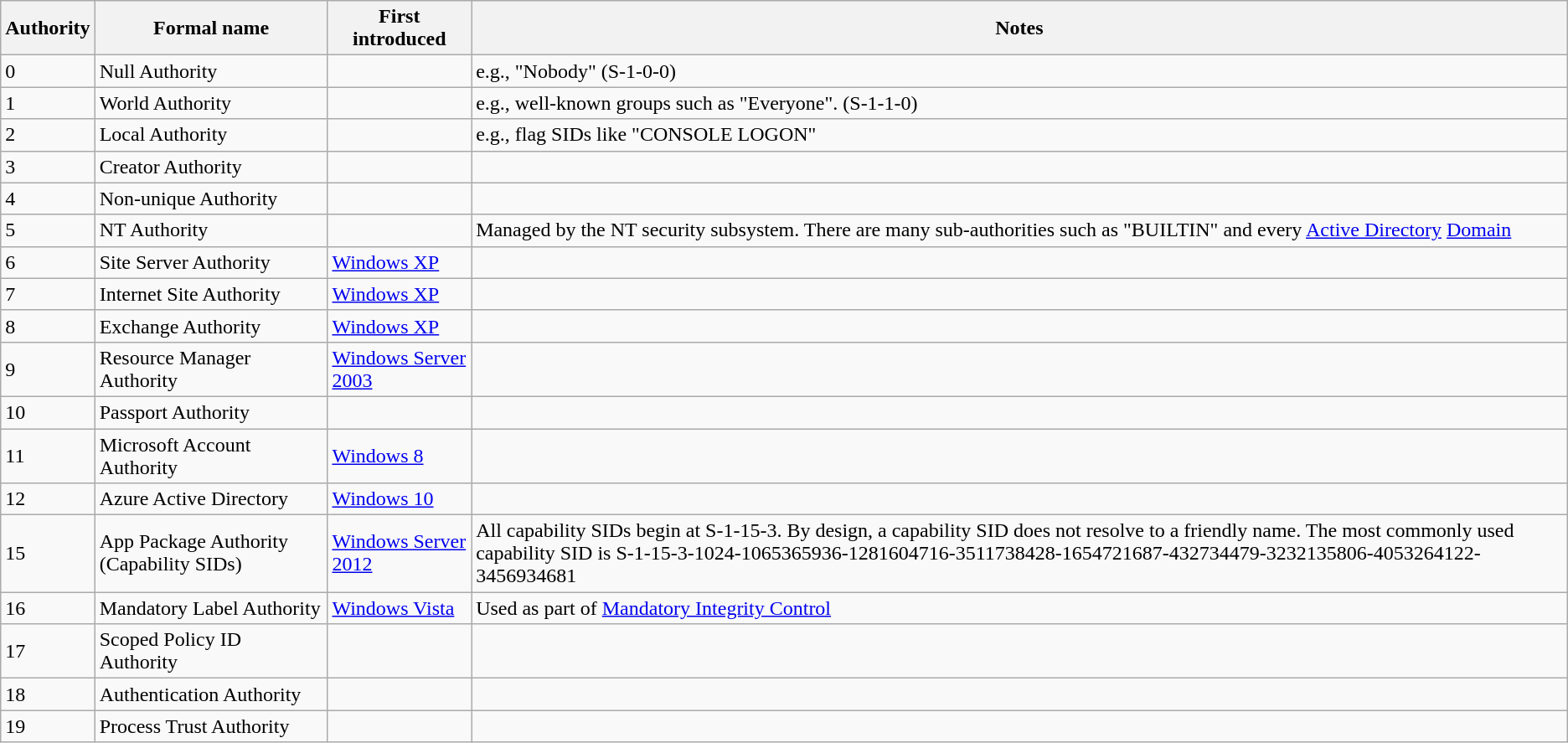<table class="wikitable sortable">
<tr>
<th>Authority</th>
<th>Formal name</th>
<th>First introduced</th>
<th>Notes</th>
</tr>
<tr>
<td>0</td>
<td>Null Authority</td>
<td></td>
<td>e.g., "Nobody" (S-1-0-0)</td>
</tr>
<tr>
<td>1</td>
<td>World Authority</td>
<td></td>
<td>e.g., well-known groups such as "Everyone". (S-1-1-0)</td>
</tr>
<tr>
<td>2</td>
<td>Local Authority</td>
<td></td>
<td>e.g., flag SIDs like "CONSOLE LOGON"</td>
</tr>
<tr>
<td>3</td>
<td>Creator Authority</td>
<td></td>
<td></td>
</tr>
<tr>
<td>4</td>
<td>Non-unique Authority</td>
<td></td>
<td></td>
</tr>
<tr>
<td>5</td>
<td>NT Authority</td>
<td></td>
<td>Managed by the NT security subsystem. There are many sub-authorities such as "BUILTIN" and every <a href='#'>Active Directory</a> <a href='#'>Domain</a></td>
</tr>
<tr>
<td>6</td>
<td>Site Server Authority</td>
<td><a href='#'>Windows XP</a></td>
<td></td>
</tr>
<tr>
<td>7</td>
<td>Internet Site Authority</td>
<td><a href='#'>Windows XP</a></td>
<td></td>
</tr>
<tr>
<td>8</td>
<td>Exchange Authority</td>
<td><a href='#'>Windows XP</a></td>
<td></td>
</tr>
<tr>
<td>9</td>
<td>Resource Manager Authority</td>
<td><a href='#'>Windows Server 2003</a></td>
<td></td>
</tr>
<tr>
<td>10</td>
<td>Passport Authority</td>
<td></td>
<td></td>
</tr>
<tr>
<td>11</td>
<td>Microsoft Account Authority</td>
<td><a href='#'>Windows 8</a></td>
<td></td>
</tr>
<tr>
<td>12</td>
<td>Azure Active Directory</td>
<td><a href='#'>Windows 10</a></td>
<td></td>
</tr>
<tr>
<td>15</td>
<td>App Package Authority (Capability SIDs)</td>
<td><a href='#'>Windows Server 2012</a></td>
<td>All capability SIDs begin at S-1-15-3. By design, a capability SID does not resolve to a friendly name. The most commonly used capability SID is S-<wbr>1-<wbr>15-<wbr>3-<wbr>1024-<wbr>1065365936-<wbr>1281604716-<wbr>3511738428-<wbr>1654721687-<wbr>432734479-<wbr>3232135806-<wbr>4053264122-<wbr>3456934681</td>
</tr>
<tr>
<td>16</td>
<td>Mandatory Label Authority</td>
<td><a href='#'>Windows Vista</a></td>
<td>Used as part of <a href='#'>Mandatory Integrity Control</a></td>
</tr>
<tr>
<td>17</td>
<td>Scoped Policy ID Authority</td>
<td></td>
<td></td>
</tr>
<tr>
<td>18</td>
<td>Authentication Authority</td>
<td></td>
<td></td>
</tr>
<tr>
<td>19</td>
<td>Process Trust Authority</td>
<td></td>
</tr>
</table>
